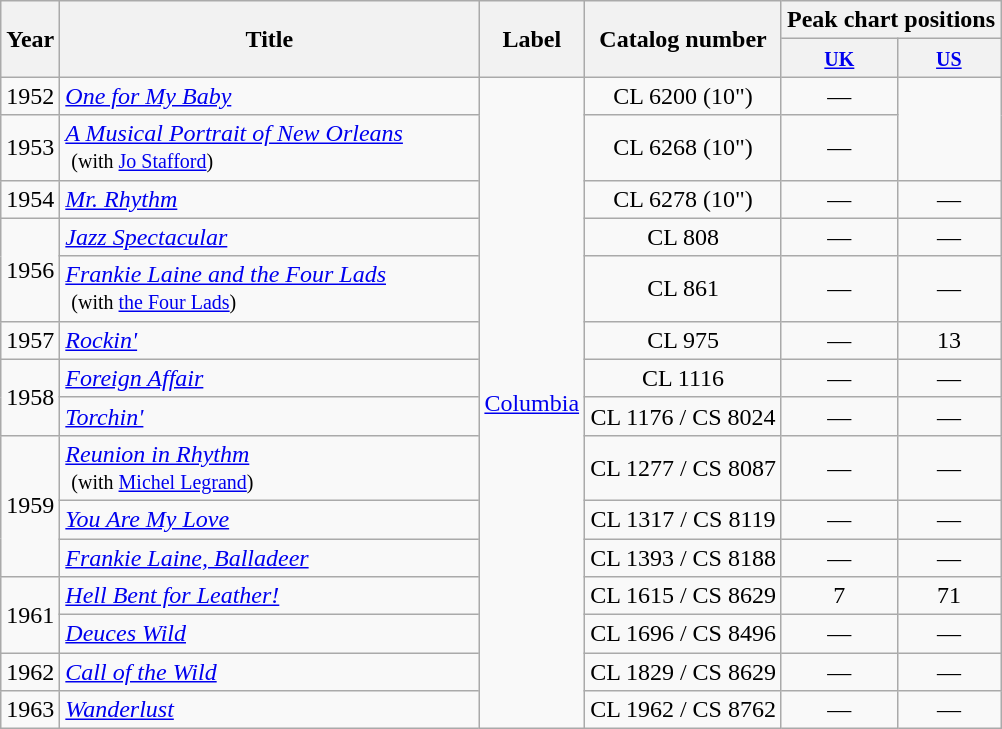<table class="wikitable" style="text-align:center">
<tr>
<th rowspan="2">Year</th>
<th rowspan="2" style="width:17em;">Title</th>
<th rowspan="2">Label</th>
<th rowspan="2">Catalog number</th>
<th colspan="2">Peak chart positions</th>
</tr>
<tr>
<th><small><a href='#'>UK</a></small><br></th>
<th><small><a href='#'>US</a></small><br></th>
</tr>
<tr>
<td>1952</td>
<td align="left"><em><a href='#'>One for My Baby</a></em></td>
<td rowspan="15"><a href='#'>Columbia</a></td>
<td>CL 6200 (10")</td>
<td>—</td>
</tr>
<tr>
<td>1953</td>
<td align="left"><em><a href='#'>A Musical Portrait of New Orleans</a></em><br> <small>(with <a href='#'>Jo Stafford</a>)</small></td>
<td>CL 6268 (10")</td>
<td>—</td>
</tr>
<tr>
<td>1954</td>
<td align="left"><em><a href='#'>Mr. Rhythm</a></em> </td>
<td>CL 6278 (10")</td>
<td>—</td>
<td>—</td>
</tr>
<tr>
<td rowspan="2">1956</td>
<td align="left"><em><a href='#'>Jazz Spectacular</a></em> </td>
<td>CL 808</td>
<td>—</td>
<td>—</td>
</tr>
<tr>
<td align="left"><em><a href='#'>Frankie Laine and the Four Lads</a></em><br> <small>(with <a href='#'>the Four Lads</a>)</small></td>
<td>CL 861</td>
<td>—</td>
<td>—</td>
</tr>
<tr>
<td>1957</td>
<td align="left"><em><a href='#'>Rockin'</a></em> </td>
<td>CL 975</td>
<td>—</td>
<td>13</td>
</tr>
<tr>
<td rowspan="2">1958</td>
<td align="left"><em><a href='#'>Foreign Affair</a></em> </td>
<td>CL 1116</td>
<td>—</td>
<td>—</td>
</tr>
<tr>
<td align="left"><em><a href='#'>Torchin'</a></em> </td>
<td>CL 1176 / CS 8024</td>
<td>—</td>
<td>—</td>
</tr>
<tr>
<td rowspan="3">1959</td>
<td align="left"><em><a href='#'>Reunion in Rhythm</a></em><br> <small>(with <a href='#'>Michel Legrand</a>)</small> </td>
<td>CL 1277 / CS 8087</td>
<td>—</td>
<td>—</td>
</tr>
<tr>
<td align="left"><em><a href='#'>You Are My Love</a></em> </td>
<td>CL 1317 / CS 8119</td>
<td>—</td>
<td>—</td>
</tr>
<tr>
<td align="left"><em><a href='#'>Frankie Laine, Balladeer</a></em></td>
<td>CL 1393 / CS 8188</td>
<td>—</td>
<td>—</td>
</tr>
<tr>
<td rowspan="2">1961</td>
<td align="left"><em><a href='#'>Hell Bent for Leather!</a></em> </td>
<td>CL 1615 / CS 8629</td>
<td>7</td>
<td>71</td>
</tr>
<tr>
<td align="left"><em><a href='#'>Deuces Wild</a></em></td>
<td>CL 1696 / CS 8496</td>
<td>—</td>
<td>—</td>
</tr>
<tr>
<td>1962</td>
<td align="left"><em><a href='#'>Call of the Wild</a></em> </td>
<td>CL 1829 / CS 8629</td>
<td>—</td>
<td>—</td>
</tr>
<tr>
<td>1963</td>
<td align="left"><em><a href='#'>Wanderlust</a></em> </td>
<td>CL 1962 / CS 8762</td>
<td>—</td>
<td>—</td>
</tr>
</table>
